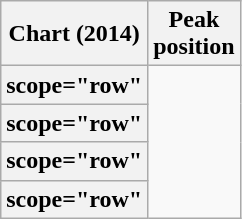<table class="wikitable sortable plainrowheaders" style="text-align:center">
<tr>
<th scope="col">Chart (2014)</th>
<th scope="col">Peak<br>position</th>
</tr>
<tr>
<th>scope="row" </th>
</tr>
<tr>
<th>scope="row" </th>
</tr>
<tr>
<th>scope="row" </th>
</tr>
<tr>
<th>scope="row" </th>
</tr>
</table>
